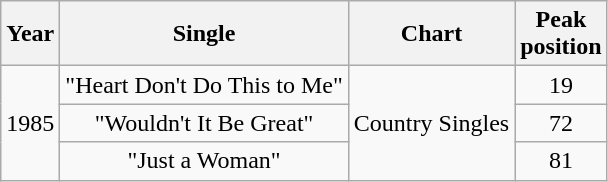<table class="wikitable" style="text-align: center;">
<tr>
<th>Year</th>
<th>Single</th>
<th>Chart</th>
<th>Peak<br>position</th>
</tr>
<tr>
<td rowspan="3">1985</td>
<td>"Heart Don't Do This to Me"</td>
<td rowspan="3">Country Singles</td>
<td>19</td>
</tr>
<tr>
<td>"Wouldn't It Be Great"</td>
<td>72</td>
</tr>
<tr>
<td>"Just a Woman"</td>
<td>81</td>
</tr>
</table>
